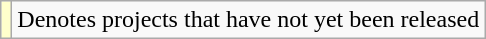<table class="wikitable">
<tr>
<td style="background:#FFFFCC;"></td>
<td>Denotes projects that have not yet been released</td>
</tr>
</table>
